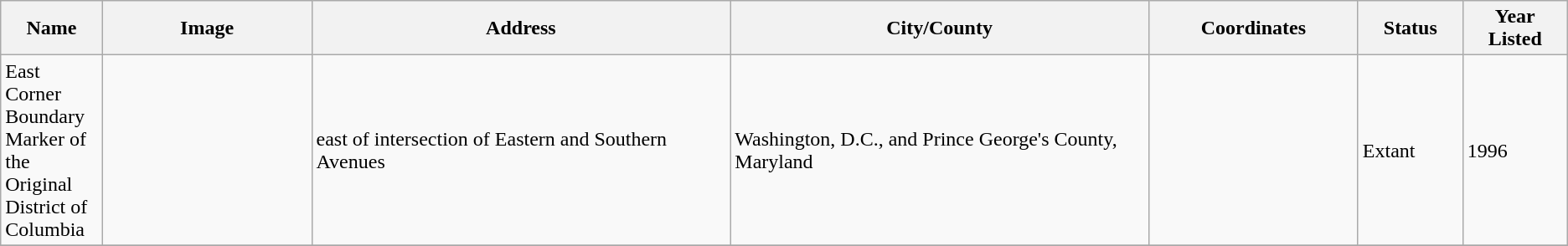<table class="wikitable" style="width:auto">
<tr>
<th style="width:2.5%"><strong>Name</strong></th>
<th style="width:10%"><strong>Image</strong></th>
<th style="width:20%"><strong>Address</strong></th>
<th style="width:20%"><strong>City/County</strong></th>
<th style="width:10%"><strong>Coordinates</strong></th>
<th style="width:5%"><strong>Status</strong></th>
<th style="width:5%"><strong>Year<br>Listed</strong></th>
</tr>
<tr>
<td>East Corner Boundary Marker of the Original District of Columbia</td>
<td><br></td>
<td> east of intersection of Eastern and Southern Avenues</td>
<td>Washington, D.C., and Prince George's County, Maryland</td>
<td></td>
<td>Extant</td>
<td>1996</td>
</tr>
<tr>
</tr>
</table>
